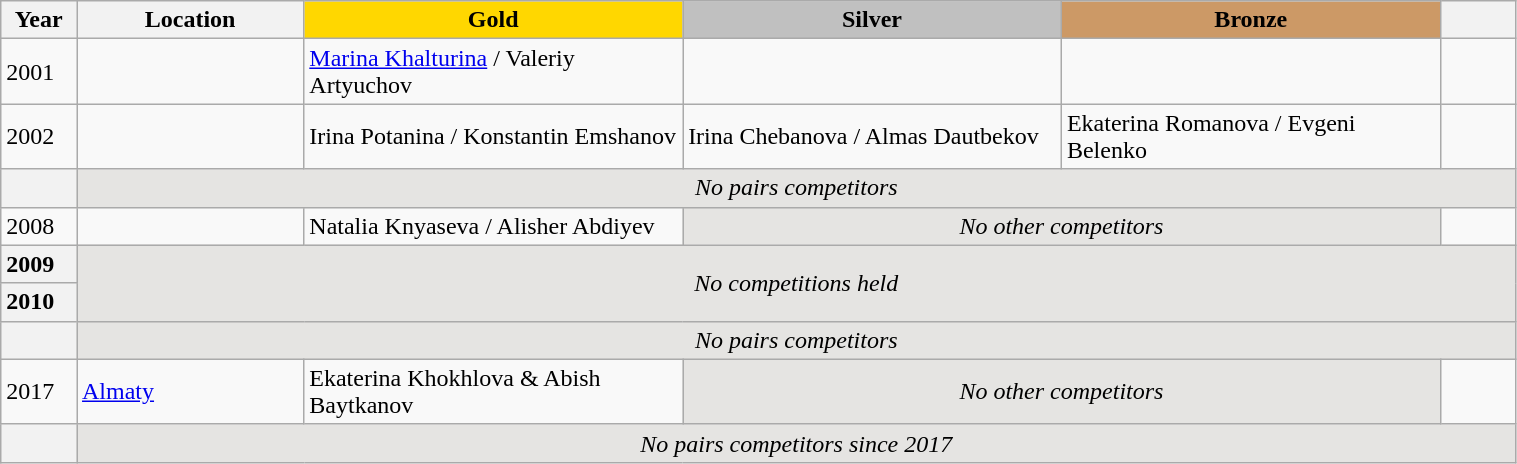<table class="wikitable unsortable" style="text-align:left; width:80%">
<tr>
<th scope="col" style="text-align:center; width:5%">Year</th>
<th scope="col" style="text-align:center; width:15%">Location</th>
<td scope="col" style="text-align:center; width:25%; background:gold"><strong>Gold</strong></td>
<td scope="col" style="text-align:center; width:25%; background:silver"><strong>Silver</strong></td>
<td scope="col" style="text-align:center; width:25%; background:#c96"><strong>Bronze</strong></td>
<th scope="col" style="text-align:center; width:5%"></th>
</tr>
<tr>
<td>2001</td>
<td></td>
<td><a href='#'>Marina Khalturina</a> / Valeriy Artyuchov</td>
<td></td>
<td></td>
<td></td>
</tr>
<tr>
<td>2002</td>
<td></td>
<td>Irina Potanina / Konstantin Emshanov</td>
<td>Irina Chebanova / Almas Dautbekov</td>
<td>Ekaterina Romanova / Evgeni Belenko</td>
<td></td>
</tr>
<tr>
<th scope="row" style="text-align:left"></th>
<td colspan="5" bgcolor="e5e4e2" align="center"><em>No pairs competitors</em></td>
</tr>
<tr>
<td>2008</td>
<td></td>
<td>Natalia Knyaseva / Alisher Abdiyev</td>
<td colspan="2" bgcolor="e5e4e2" align="center"><em>No other competitors</em></td>
<td></td>
</tr>
<tr>
<th scope="row" style="text-align:left">2009</th>
<td colspan="5" rowspan="2" bgcolor="e5e4e2" align="center"><em>No competitions held</em></td>
</tr>
<tr>
<th scope="row" style="text-align:left">2010</th>
</tr>
<tr>
<th scope="row" style="text-align:left"></th>
<td colspan="5" bgcolor="e5e4e2" align="center"><em>No pairs competitors</em></td>
</tr>
<tr>
<td>2017</td>
<td><a href='#'>Almaty</a></td>
<td>Ekaterina Khokhlova & Abish Baytkanov</td>
<td colspan="2" bgcolor="e5e4e2" align="center"><em>No other competitors</em></td>
<td></td>
</tr>
<tr>
<th scope="row" style="text-align:left"></th>
<td colspan="5" bgcolor="e5e4e2" align="center"><em>No pairs competitors since 2017</em></td>
</tr>
</table>
